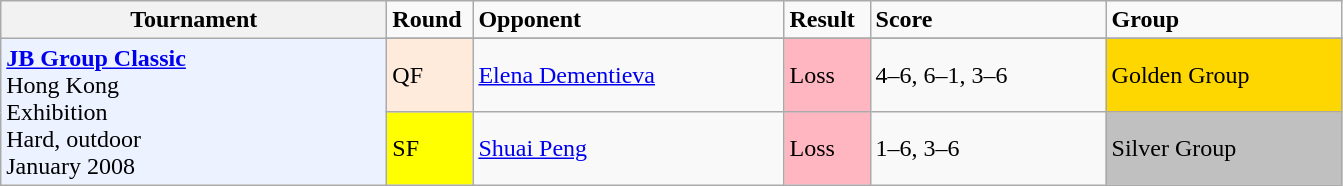<table class="wikitable">
<tr style="font-weight:bold">
<th style="width:250px;">Tournament</th>
<td style="width:50px;">Round</td>
<td style="width:200px;">Opponent</td>
<td style="width:50px;">Result</td>
<td style="width:150px;">Score</td>
<td style="width:150px;">Group</td>
</tr>
<tr>
<td rowspan="9" style="background:#ecf2ff; text-align:left; vertical-align:top;"><strong><a href='#'>JB Group Classic</a></strong><br> Hong Kong <br> Exhibition <br> Hard, outdoor <br> January 2008</td>
</tr>
<tr>
<td bgcolor=ffebdc>QF</td>
<td> <a href='#'>Elena Dementieva</a></td>
<td bgcolor=lightpink>Loss</td>
<td>4–6, 6–1, 3–6</td>
<td bgcolor=gold>Golden Group</td>
</tr>
<tr>
<td bgcolor=yellow>SF</td>
<td> <a href='#'>Shuai Peng</a></td>
<td bgcolor=lightpink>Loss</td>
<td>1–6, 3–6</td>
<td bgcolor=silver>Silver Group</td>
</tr>
</table>
